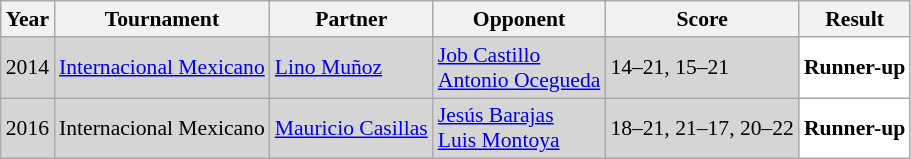<table class="sortable wikitable" style="font-size: 90%;">
<tr>
<th>Year</th>
<th>Tournament</th>
<th>Partner</th>
<th>Opponent</th>
<th>Score</th>
<th>Result</th>
</tr>
<tr style="background:#D5D5D5">
<td align="center">2014</td>
<td align="left"><a href='#'>Internacional Mexicano</a></td>
<td align="left"> <a href='#'>Lino Muñoz</a></td>
<td align="left"> <a href='#'>Job Castillo</a><br> <a href='#'>Antonio Ocegueda</a></td>
<td align="left">14–21, 15–21</td>
<td style="text-align:left; background:white"> <strong>Runner-up</strong></td>
</tr>
<tr style="background:#D5D5D5">
<td align="center">2016</td>
<td align="left">Internacional Mexicano</td>
<td align="left"> <a href='#'>Mauricio Casillas</a></td>
<td align="left"> <a href='#'>Jesús Barajas</a><br> <a href='#'>Luis Montoya</a></td>
<td align="left">18–21, 21–17, 20–22</td>
<td style="text-align:left; background:white"> <strong>Runner-up</strong></td>
</tr>
</table>
